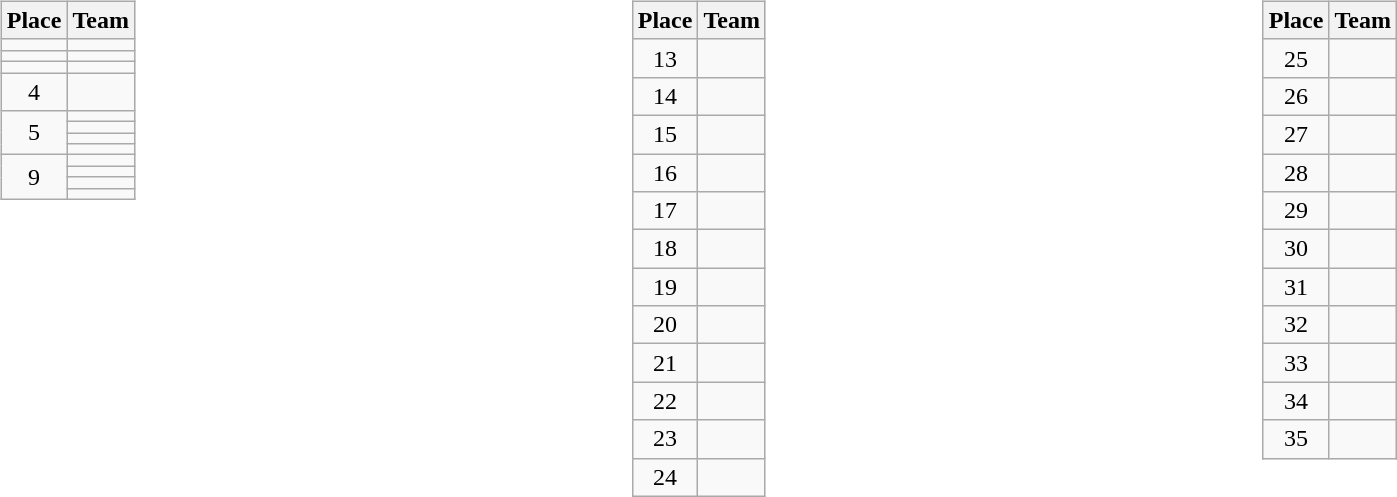<table>
<tr>
<td valign=top width=5%><br><table class=wikitable>
<tr>
<th>Place</th>
<th>Team</th>
</tr>
<tr>
<td align=center></td>
<td></td>
</tr>
<tr>
<td align=center></td>
<td></td>
</tr>
<tr>
<td align=center></td>
<td></td>
</tr>
<tr>
<td align=center>4</td>
<td></td>
</tr>
<tr>
<td rowspan="4" align=center>5</td>
<td></td>
</tr>
<tr>
<td></td>
</tr>
<tr>
<td></td>
</tr>
<tr>
<td></td>
</tr>
<tr>
<td rowspan="4" align=center>9</td>
<td></td>
</tr>
<tr>
<td></td>
</tr>
<tr>
<td></td>
</tr>
<tr>
<td></td>
</tr>
</table>
</td>
<td valign=top width=5%><br><table class=wikitable>
<tr>
<th>Place</th>
<th>Team</th>
</tr>
<tr>
<td align=center>13</td>
<td></td>
</tr>
<tr>
<td align=center>14</td>
<td></td>
</tr>
<tr>
<td align=center>15</td>
<td></td>
</tr>
<tr>
<td align=center>16</td>
<td></td>
</tr>
<tr>
<td align=center>17</td>
<td></td>
</tr>
<tr>
<td align=center>18</td>
<td></td>
</tr>
<tr>
<td align=center>19</td>
<td></td>
</tr>
<tr>
<td align=center>20</td>
<td></td>
</tr>
<tr>
<td align=center>21</td>
<td></td>
</tr>
<tr>
<td align=center>22</td>
<td></td>
</tr>
<tr>
<td align=center>23</td>
<td></td>
</tr>
<tr>
<td align=center>24</td>
<td></td>
</tr>
</table>
</td>
<td valign=top width=5%><br><table class=wikitable>
<tr>
<th>Place</th>
<th>Team</th>
</tr>
<tr>
<td align=center>25</td>
<td></td>
</tr>
<tr>
<td align=center>26</td>
<td></td>
</tr>
<tr>
<td align=center>27</td>
<td></td>
</tr>
<tr>
<td align=center>28</td>
<td></td>
</tr>
<tr>
<td align=center>29</td>
<td></td>
</tr>
<tr>
<td align=center>30</td>
<td></td>
</tr>
<tr>
<td align=center>31</td>
<td></td>
</tr>
<tr>
<td align=center>32</td>
<td></td>
</tr>
<tr>
<td align=center>33</td>
<td></td>
</tr>
<tr>
<td align=center>34</td>
<td></td>
</tr>
<tr>
<td align=center>35</td>
<td></td>
</tr>
</table>
</td>
</tr>
</table>
